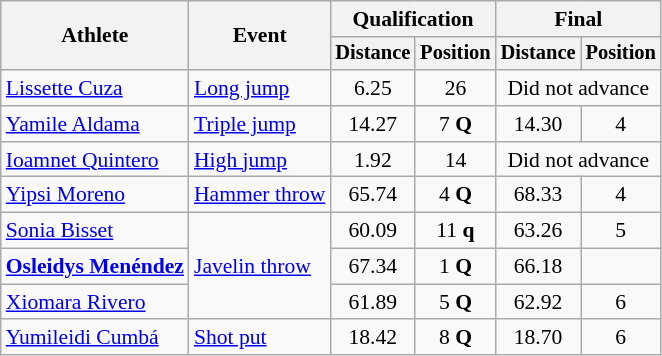<table class=wikitable style="font-size:90%">
<tr>
<th rowspan="2">Athlete</th>
<th rowspan="2">Event</th>
<th colspan="2">Qualification</th>
<th colspan="2">Final</th>
</tr>
<tr style="font-size:95%">
<th>Distance</th>
<th>Position</th>
<th>Distance</th>
<th>Position</th>
</tr>
<tr align=center>
<td align=left><a href='#'>Lissette Cuza</a></td>
<td align=left><a href='#'>Long jump</a></td>
<td>6.25</td>
<td>26</td>
<td colspan=2>Did not advance</td>
</tr>
<tr align=center>
<td align=left><a href='#'>Yamile Aldama</a></td>
<td align=left><a href='#'>Triple jump</a></td>
<td>14.27</td>
<td>7 <strong>Q</strong></td>
<td>14.30</td>
<td>4</td>
</tr>
<tr align=center>
<td align=left><a href='#'>Ioamnet Quintero</a></td>
<td align=left><a href='#'>High jump</a></td>
<td>1.92</td>
<td>14</td>
<td colspan=2>Did not advance</td>
</tr>
<tr align=center>
<td align=left><a href='#'>Yipsi Moreno</a></td>
<td align=left><a href='#'>Hammer throw</a></td>
<td>65.74</td>
<td>4 <strong>Q</strong></td>
<td>68.33</td>
<td>4</td>
</tr>
<tr align=center>
<td align=left><a href='#'>Sonia Bisset</a></td>
<td align=left rowspan=3><a href='#'>Javelin throw</a></td>
<td>60.09</td>
<td>11 <strong>q</strong></td>
<td>63.26</td>
<td>5</td>
</tr>
<tr align=center>
<td align=left><strong><a href='#'>Osleidys Menéndez</a></strong></td>
<td>67.34</td>
<td>1 <strong>Q</strong></td>
<td>66.18</td>
<td></td>
</tr>
<tr align=center>
<td align=left><a href='#'>Xiomara Rivero</a></td>
<td>61.89</td>
<td>5 <strong>Q</strong></td>
<td>62.92</td>
<td>6</td>
</tr>
<tr align=center>
<td align=left><a href='#'>Yumileidi Cumbá</a></td>
<td align=left><a href='#'>Shot put</a></td>
<td>18.42</td>
<td>8 <strong>Q</strong></td>
<td>18.70</td>
<td>6</td>
</tr>
</table>
